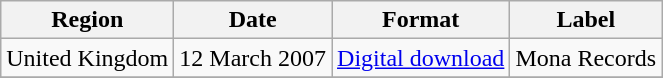<table class=wikitable>
<tr>
<th>Region</th>
<th>Date</th>
<th>Format</th>
<th>Label</th>
</tr>
<tr>
<td>United Kingdom</td>
<td>12 March 2007</td>
<td><a href='#'>Digital download</a></td>
<td>Mona Records</td>
</tr>
<tr>
</tr>
</table>
